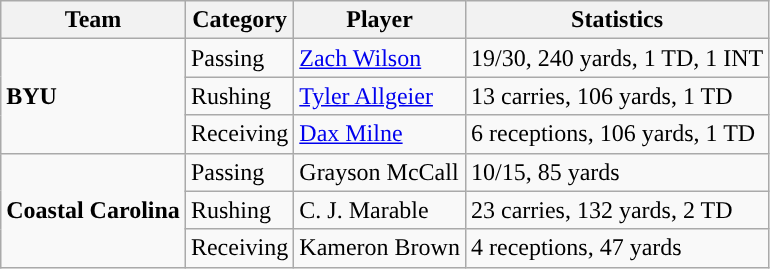<table class="wikitable" style="float: left;">
<tr>
<th>Team</th>
<th>Category</th>
<th>Player</th>
<th>Statistics</th>
</tr>
<tr>
<td rowspan=3><strong>BYU</strong></td>
<td>Passing</td>
<td><a href='#'>Zach Wilson</a></td>
<td>19/30, 240 yards, 1 TD, 1 INT</td>
</tr>
<tr>
<td>Rushing</td>
<td><a href='#'>Tyler Allgeier</a></td>
<td>13 carries, 106 yards, 1 TD</td>
</tr>
<tr>
<td>Receiving</td>
<td><a href='#'>Dax Milne</a></td>
<td>6 receptions, 106 yards, 1 TD</td>
</tr>
<tr>
<td rowspan=3><strong>Coastal Carolina</strong></td>
<td>Passing</td>
<td>Grayson McCall</td>
<td>10/15, 85 yards</td>
</tr>
<tr>
<td>Rushing</td>
<td>C. J. Marable</td>
<td>23 carries, 132 yards, 2 TD</td>
</tr>
<tr>
<td>Receiving</td>
<td>Kameron Brown</td>
<td>4 receptions, 47 yards</td>
</tr>
</table>
